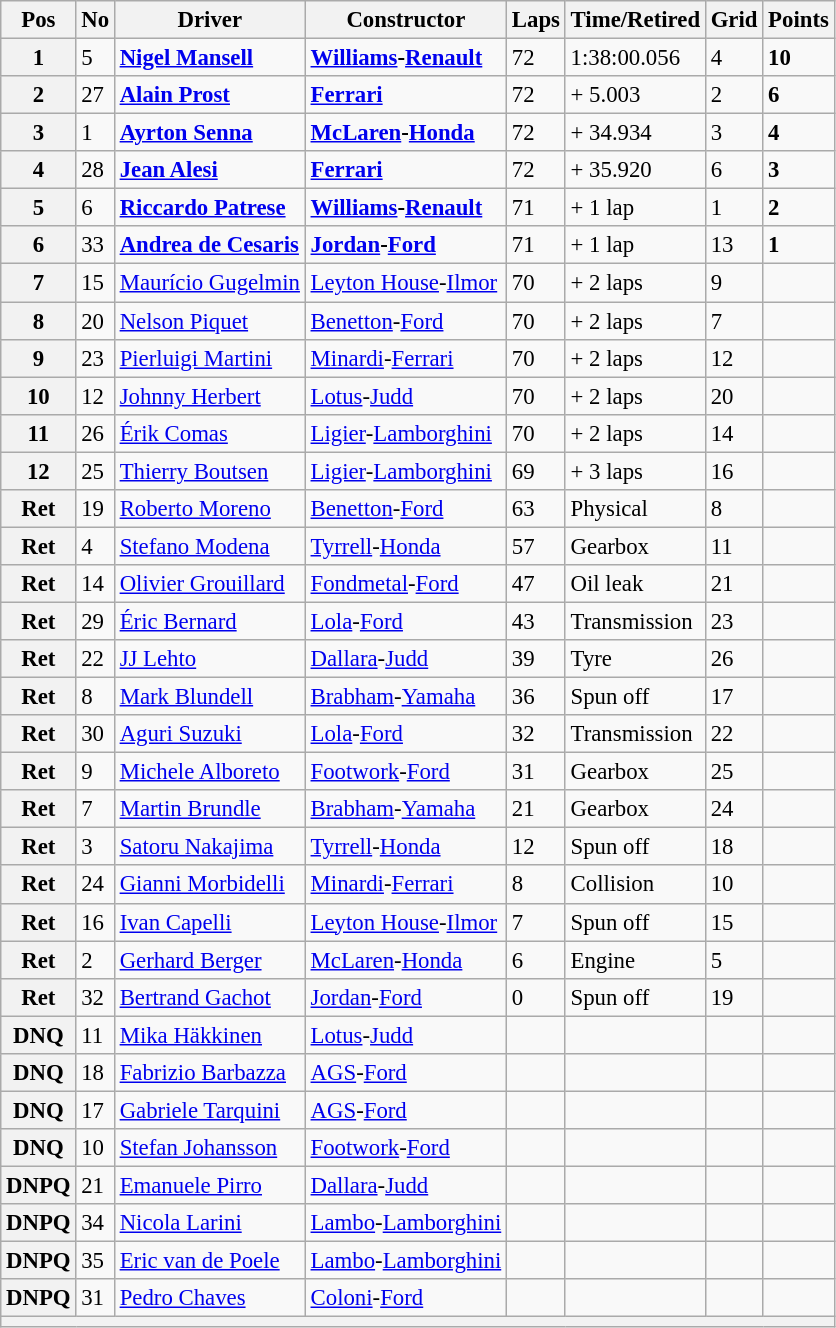<table class="wikitable" style="font-size: 95%;">
<tr>
<th>Pos</th>
<th>No</th>
<th>Driver</th>
<th>Constructor</th>
<th>Laps</th>
<th>Time/Retired</th>
<th>Grid</th>
<th>Points</th>
</tr>
<tr>
<th>1</th>
<td>5</td>
<td> <strong><a href='#'>Nigel Mansell</a></strong></td>
<td><strong><a href='#'>Williams</a>-<a href='#'>Renault</a></strong></td>
<td>72</td>
<td>1:38:00.056</td>
<td>4</td>
<td><strong>10</strong></td>
</tr>
<tr>
<th>2</th>
<td>27</td>
<td> <strong><a href='#'>Alain Prost</a></strong></td>
<td><strong><a href='#'>Ferrari</a></strong></td>
<td>72</td>
<td>+ 5.003</td>
<td>2</td>
<td><strong>6</strong></td>
</tr>
<tr>
<th>3</th>
<td>1</td>
<td> <strong><a href='#'>Ayrton Senna</a></strong></td>
<td><strong><a href='#'>McLaren</a>-<a href='#'>Honda</a></strong></td>
<td>72</td>
<td>+ 34.934</td>
<td>3</td>
<td><strong>4</strong></td>
</tr>
<tr>
<th>4</th>
<td>28</td>
<td> <strong><a href='#'>Jean Alesi</a></strong></td>
<td><strong><a href='#'>Ferrari</a></strong></td>
<td>72</td>
<td>+ 35.920</td>
<td>6</td>
<td><strong>3</strong></td>
</tr>
<tr>
<th>5</th>
<td>6</td>
<td> <strong><a href='#'>Riccardo Patrese</a></strong></td>
<td><strong><a href='#'>Williams</a>-<a href='#'>Renault</a></strong></td>
<td>71</td>
<td>+ 1 lap</td>
<td>1</td>
<td><strong>2</strong></td>
</tr>
<tr>
<th>6</th>
<td>33</td>
<td> <strong><a href='#'>Andrea de Cesaris</a></strong></td>
<td><strong><a href='#'>Jordan</a>-<a href='#'>Ford</a></strong></td>
<td>71</td>
<td>+ 1 lap</td>
<td>13</td>
<td><strong>1</strong></td>
</tr>
<tr>
<th>7</th>
<td>15</td>
<td> <a href='#'>Maurício Gugelmin</a></td>
<td><a href='#'>Leyton House</a>-<a href='#'>Ilmor</a></td>
<td>70</td>
<td>+ 2 laps</td>
<td>9</td>
<td></td>
</tr>
<tr>
<th>8</th>
<td>20</td>
<td> <a href='#'>Nelson Piquet</a></td>
<td><a href='#'>Benetton</a>-<a href='#'>Ford</a></td>
<td>70</td>
<td>+ 2 laps</td>
<td>7</td>
<td></td>
</tr>
<tr>
<th>9</th>
<td>23</td>
<td> <a href='#'>Pierluigi Martini</a></td>
<td><a href='#'>Minardi</a>-<a href='#'>Ferrari</a></td>
<td>70</td>
<td>+ 2 laps</td>
<td>12</td>
<td></td>
</tr>
<tr>
<th>10</th>
<td>12</td>
<td> <a href='#'>Johnny Herbert</a></td>
<td><a href='#'>Lotus</a>-<a href='#'>Judd</a></td>
<td>70</td>
<td>+ 2 laps</td>
<td>20</td>
<td></td>
</tr>
<tr>
<th>11</th>
<td>26</td>
<td> <a href='#'>Érik Comas</a></td>
<td><a href='#'>Ligier</a>-<a href='#'>Lamborghini</a></td>
<td>70</td>
<td>+ 2 laps</td>
<td>14</td>
<td></td>
</tr>
<tr>
<th>12</th>
<td>25</td>
<td> <a href='#'>Thierry Boutsen</a></td>
<td><a href='#'>Ligier</a>-<a href='#'>Lamborghini</a></td>
<td>69</td>
<td>+ 3 laps</td>
<td>16</td>
<td></td>
</tr>
<tr>
<th>Ret</th>
<td>19</td>
<td> <a href='#'>Roberto Moreno</a></td>
<td><a href='#'>Benetton</a>-<a href='#'>Ford</a></td>
<td>63</td>
<td>Physical</td>
<td>8</td>
<td></td>
</tr>
<tr>
<th>Ret</th>
<td>4</td>
<td> <a href='#'>Stefano Modena</a></td>
<td><a href='#'>Tyrrell</a>-<a href='#'>Honda</a></td>
<td>57</td>
<td>Gearbox</td>
<td>11</td>
<td></td>
</tr>
<tr>
<th>Ret</th>
<td>14</td>
<td> <a href='#'>Olivier Grouillard</a></td>
<td><a href='#'>Fondmetal</a>-<a href='#'>Ford</a></td>
<td>47</td>
<td>Oil leak</td>
<td>21</td>
<td></td>
</tr>
<tr>
<th>Ret</th>
<td>29</td>
<td> <a href='#'>Éric Bernard</a></td>
<td><a href='#'>Lola</a>-<a href='#'>Ford</a></td>
<td>43</td>
<td>Transmission</td>
<td>23</td>
<td></td>
</tr>
<tr>
<th>Ret</th>
<td>22</td>
<td> <a href='#'>JJ Lehto</a></td>
<td><a href='#'>Dallara</a>-<a href='#'>Judd</a></td>
<td>39</td>
<td>Tyre</td>
<td>26</td>
<td></td>
</tr>
<tr>
<th>Ret</th>
<td>8</td>
<td> <a href='#'>Mark Blundell</a></td>
<td><a href='#'>Brabham</a>-<a href='#'>Yamaha</a></td>
<td>36</td>
<td>Spun off</td>
<td>17</td>
<td></td>
</tr>
<tr>
<th>Ret</th>
<td>30</td>
<td> <a href='#'>Aguri Suzuki</a></td>
<td><a href='#'>Lola</a>-<a href='#'>Ford</a></td>
<td>32</td>
<td>Transmission</td>
<td>22</td>
<td></td>
</tr>
<tr>
<th>Ret</th>
<td>9</td>
<td> <a href='#'>Michele Alboreto</a></td>
<td><a href='#'>Footwork</a>-<a href='#'>Ford</a></td>
<td>31</td>
<td>Gearbox</td>
<td>25</td>
<td></td>
</tr>
<tr>
<th>Ret</th>
<td>7</td>
<td> <a href='#'>Martin Brundle</a></td>
<td><a href='#'>Brabham</a>-<a href='#'>Yamaha</a></td>
<td>21</td>
<td>Gearbox</td>
<td>24</td>
<td></td>
</tr>
<tr>
<th>Ret</th>
<td>3</td>
<td> <a href='#'>Satoru Nakajima</a></td>
<td><a href='#'>Tyrrell</a>-<a href='#'>Honda</a></td>
<td>12</td>
<td>Spun off</td>
<td>18</td>
<td></td>
</tr>
<tr>
<th>Ret</th>
<td>24</td>
<td> <a href='#'>Gianni Morbidelli</a></td>
<td><a href='#'>Minardi</a>-<a href='#'>Ferrari</a></td>
<td>8</td>
<td>Collision</td>
<td>10</td>
<td></td>
</tr>
<tr>
<th>Ret</th>
<td>16</td>
<td> <a href='#'>Ivan Capelli</a></td>
<td><a href='#'>Leyton House</a>-<a href='#'>Ilmor</a></td>
<td>7</td>
<td>Spun off</td>
<td>15</td>
<td></td>
</tr>
<tr>
<th>Ret</th>
<td>2</td>
<td> <a href='#'>Gerhard Berger</a></td>
<td><a href='#'>McLaren</a>-<a href='#'>Honda</a></td>
<td>6</td>
<td>Engine</td>
<td>5</td>
<td></td>
</tr>
<tr>
<th>Ret</th>
<td>32</td>
<td> <a href='#'>Bertrand Gachot</a></td>
<td><a href='#'>Jordan</a>-<a href='#'>Ford</a></td>
<td>0</td>
<td>Spun off</td>
<td>19</td>
<td></td>
</tr>
<tr>
<th>DNQ</th>
<td>11</td>
<td> <a href='#'>Mika Häkkinen</a></td>
<td><a href='#'>Lotus</a>-<a href='#'>Judd</a></td>
<td></td>
<td></td>
<td></td>
<td></td>
</tr>
<tr>
<th>DNQ</th>
<td>18</td>
<td> <a href='#'>Fabrizio Barbazza</a></td>
<td><a href='#'>AGS</a>-<a href='#'>Ford</a></td>
<td></td>
<td></td>
<td></td>
<td></td>
</tr>
<tr>
<th>DNQ</th>
<td>17</td>
<td> <a href='#'>Gabriele Tarquini</a></td>
<td><a href='#'>AGS</a>-<a href='#'>Ford</a></td>
<td></td>
<td></td>
<td></td>
<td></td>
</tr>
<tr>
<th>DNQ</th>
<td>10</td>
<td> <a href='#'>Stefan Johansson</a></td>
<td><a href='#'>Footwork</a>-<a href='#'>Ford</a></td>
<td></td>
<td></td>
<td></td>
<td></td>
</tr>
<tr>
<th>DNPQ</th>
<td>21</td>
<td> <a href='#'>Emanuele Pirro</a></td>
<td><a href='#'>Dallara</a>-<a href='#'>Judd</a></td>
<td></td>
<td></td>
<td></td>
<td></td>
</tr>
<tr>
<th>DNPQ</th>
<td>34</td>
<td> <a href='#'>Nicola Larini</a></td>
<td><a href='#'>Lambo</a>-<a href='#'>Lamborghini</a></td>
<td></td>
<td></td>
<td></td>
<td></td>
</tr>
<tr>
<th>DNPQ</th>
<td>35</td>
<td> <a href='#'>Eric van de Poele</a></td>
<td><a href='#'>Lambo</a>-<a href='#'>Lamborghini</a></td>
<td></td>
<td></td>
<td></td>
<td></td>
</tr>
<tr>
<th>DNPQ</th>
<td>31</td>
<td> <a href='#'>Pedro Chaves</a></td>
<td><a href='#'>Coloni</a>-<a href='#'>Ford</a></td>
<td></td>
<td></td>
<td></td>
<td></td>
</tr>
<tr>
<th colspan="8"></th>
</tr>
</table>
